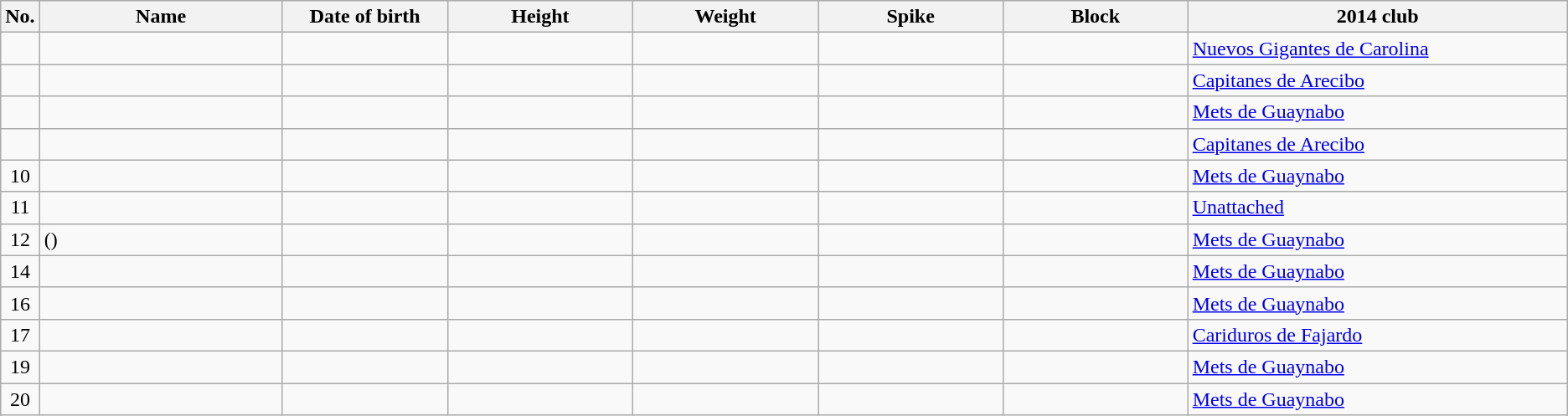<table class="wikitable sortable" style="font-size:100%; text-align:center;">
<tr>
<th>No.</th>
<th style="width:12em">Name</th>
<th style="width:8em">Date of birth</th>
<th style="width:9em">Height</th>
<th style="width:9em">Weight</th>
<th style="width:9em">Spike</th>
<th style="width:9em">Block</th>
<th style="width:19em">2014 club</th>
</tr>
<tr>
<td></td>
<td align=left></td>
<td align=right></td>
<td></td>
<td></td>
<td></td>
<td></td>
<td align=left> <a href='#'>Nuevos Gigantes de Carolina</a></td>
</tr>
<tr>
<td></td>
<td align=left></td>
<td align=right></td>
<td></td>
<td></td>
<td></td>
<td></td>
<td align=left> <a href='#'>Capitanes de Arecibo</a></td>
</tr>
<tr>
<td></td>
<td align=left></td>
<td align=right></td>
<td></td>
<td></td>
<td></td>
<td></td>
<td align=left> <a href='#'>Mets de Guaynabo</a></td>
</tr>
<tr>
<td></td>
<td align=left></td>
<td align=right></td>
<td></td>
<td></td>
<td></td>
<td></td>
<td align=left> <a href='#'>Capitanes de Arecibo</a></td>
</tr>
<tr>
<td>10</td>
<td align=left></td>
<td align=right></td>
<td></td>
<td></td>
<td></td>
<td></td>
<td align=left> <a href='#'>Mets de Guaynabo</a></td>
</tr>
<tr>
<td>11</td>
<td align=left></td>
<td align=right></td>
<td></td>
<td></td>
<td></td>
<td></td>
<td align=left><a href='#'>Unattached</a></td>
</tr>
<tr>
<td>12</td>
<td align=left> ()</td>
<td align=right></td>
<td></td>
<td></td>
<td></td>
<td></td>
<td align=left> <a href='#'>Mets de Guaynabo</a></td>
</tr>
<tr>
<td>14</td>
<td align=left></td>
<td align=right></td>
<td></td>
<td></td>
<td></td>
<td></td>
<td align=left> <a href='#'>Mets de Guaynabo</a></td>
</tr>
<tr>
<td>16</td>
<td align=left></td>
<td align=right></td>
<td></td>
<td></td>
<td></td>
<td></td>
<td align=left> <a href='#'>Mets de Guaynabo</a></td>
</tr>
<tr>
<td>17</td>
<td align=left></td>
<td align=right></td>
<td></td>
<td></td>
<td></td>
<td></td>
<td align=left> <a href='#'>Cariduros de Fajardo</a></td>
</tr>
<tr>
<td>19</td>
<td align=left></td>
<td align=right></td>
<td></td>
<td></td>
<td></td>
<td></td>
<td align=left> <a href='#'>Mets de Guaynabo</a></td>
</tr>
<tr>
<td>20</td>
<td align=left></td>
<td align=right></td>
<td></td>
<td></td>
<td></td>
<td></td>
<td align=left> <a href='#'>Mets de Guaynabo</a></td>
</tr>
</table>
